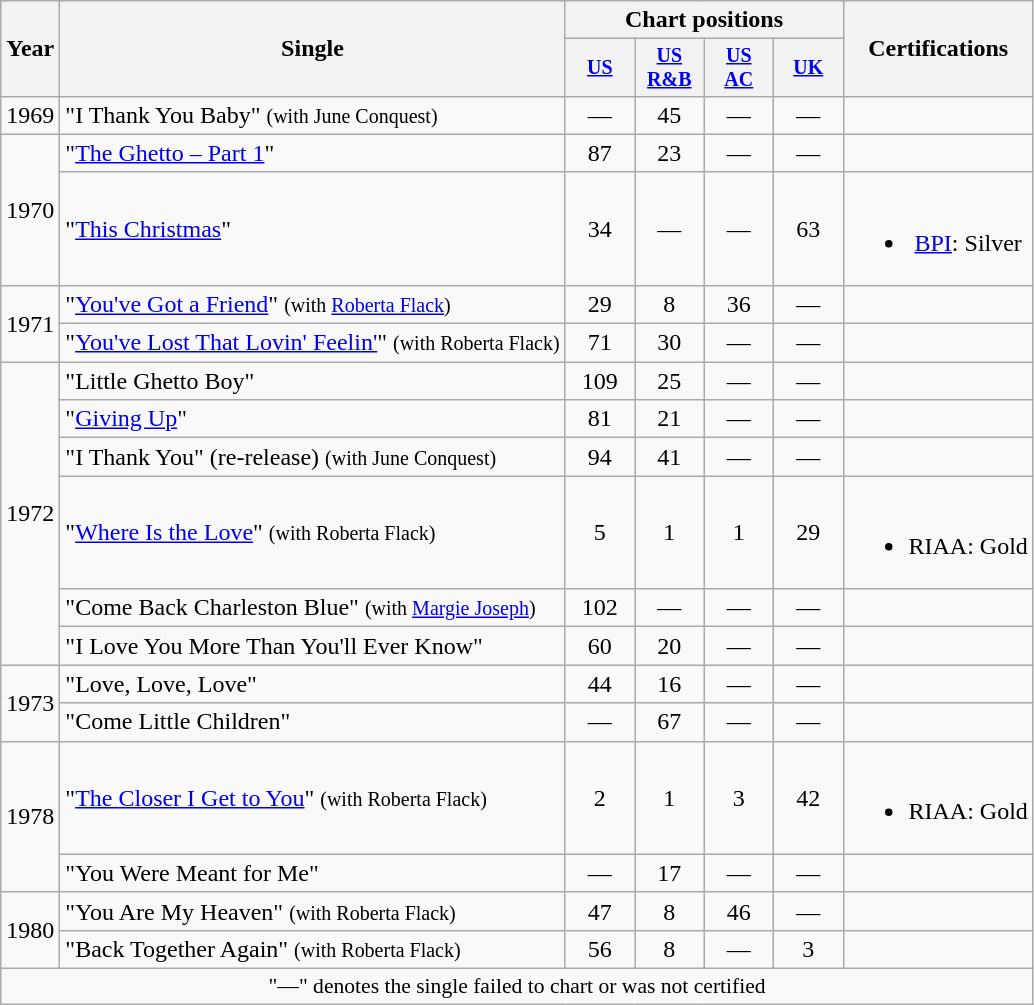<table class="wikitable" style="text-align:center">
<tr>
<th rowspan="2">Year</th>
<th rowspan="2">Single</th>
<th colspan="4">Chart positions</th>
<th rowspan="2">Certifications</th>
</tr>
<tr style="font-size:smaller">
<th style="width:40px;"><a href='#'>US</a><br></th>
<th style="width:40px;"><a href='#'>US R&B</a><br></th>
<th style="width:40px;"><a href='#'>US<br>AC</a><br></th>
<th style="width:40px;"><a href='#'>UK</a><br></th>
</tr>
<tr>
<td>1969</td>
<td style="text-align:left;">"I Thank You Baby" <small>(with June Conquest)</small></td>
<td>—</td>
<td>45</td>
<td>—</td>
<td>—</td>
<td></td>
</tr>
<tr>
<td rowspan="2">1970</td>
<td style="text-align:left;">"<a href='#'>The Ghetto – Part 1</a>"</td>
<td>87</td>
<td>23</td>
<td>—</td>
<td>—</td>
<td></td>
</tr>
<tr>
<td style="text-align:left;">"<a href='#'>This Christmas</a>"</td>
<td>34</td>
<td>—</td>
<td>—</td>
<td>63</td>
<td><br><ul><li><a href='#'>BPI</a>: Silver</li></ul></td>
</tr>
<tr>
<td rowspan="2">1971</td>
<td style="text-align:left;">"<a href='#'>You've Got a Friend</a>" <small>(with <a href='#'>Roberta Flack</a>)</small></td>
<td>29</td>
<td>8</td>
<td>36</td>
<td>—</td>
<td></td>
</tr>
<tr>
<td style="text-align:left;">"<a href='#'>You've Lost That Lovin' Feelin'</a>" <small>(with Roberta Flack)</small></td>
<td>71</td>
<td>30</td>
<td>—</td>
<td>—</td>
<td></td>
</tr>
<tr>
<td rowspan="6">1972</td>
<td style="text-align:left;">"Little Ghetto Boy"</td>
<td>109</td>
<td>25</td>
<td>—</td>
<td>—</td>
<td></td>
</tr>
<tr>
<td style="text-align:left;">"<a href='#'>Giving Up</a>"</td>
<td>81</td>
<td>21</td>
<td>—</td>
<td>—</td>
<td></td>
</tr>
<tr>
<td style="text-align:left;">"I Thank You" (re-release) <small>(with June Conquest)</small></td>
<td>94</td>
<td>41</td>
<td>—</td>
<td>—</td>
<td></td>
</tr>
<tr>
<td style="text-align:left;">"<a href='#'>Where Is the Love</a>" <small>(with Roberta Flack)</small></td>
<td>5</td>
<td>1</td>
<td>1</td>
<td>29</td>
<td><br><ul><li>RIAA: Gold</li></ul></td>
</tr>
<tr>
<td style="text-align:left;">"Come Back Charleston Blue" <small>(with <a href='#'>Margie Joseph</a>)</small></td>
<td>102</td>
<td>—</td>
<td>—</td>
<td>—</td>
<td></td>
</tr>
<tr>
<td style="text-align:left;">"I Love You More Than You'll Ever Know"</td>
<td>60</td>
<td>20</td>
<td>—</td>
<td>—</td>
<td></td>
</tr>
<tr>
<td rowspan="2">1973</td>
<td style="text-align:left;">"Love, Love, Love"</td>
<td>44</td>
<td>16</td>
<td>—</td>
<td>—</td>
<td></td>
</tr>
<tr>
<td style="text-align:left;">"Come Little Children"</td>
<td>—</td>
<td>67</td>
<td>—</td>
<td>—</td>
<td></td>
</tr>
<tr>
<td rowspan="2">1978</td>
<td style="text-align:left;">"<a href='#'>The Closer I Get to You</a>" <small>(with Roberta Flack)</small></td>
<td>2</td>
<td>1</td>
<td>3</td>
<td>42</td>
<td><br><ul><li>RIAA: Gold</li></ul></td>
</tr>
<tr>
<td style="text-align:left;">"You Were Meant for Me"</td>
<td>—</td>
<td>17</td>
<td>—</td>
<td>—</td>
<td></td>
</tr>
<tr>
<td rowspan="2">1980</td>
<td style="text-align:left;">"You Are My Heaven" <small>(with Roberta Flack)</small></td>
<td>47</td>
<td>8</td>
<td>46</td>
<td>—</td>
<td></td>
</tr>
<tr>
<td style="text-align:left;">"Back Together Again" <small>(with Roberta Flack)</small></td>
<td>56</td>
<td>8</td>
<td>—</td>
<td>3</td>
<td></td>
</tr>
<tr>
<td colspan="7" style="font-size:90%;">"—" denotes the single failed to chart or was not certified</td>
</tr>
</table>
